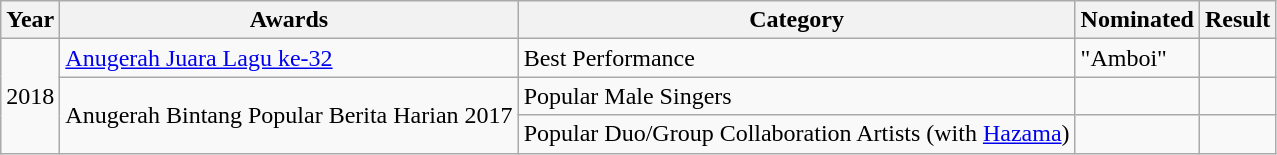<table class="wikitable">
<tr>
<th>Year</th>
<th>Awards</th>
<th>Category</th>
<th>Nominated</th>
<th>Result</th>
</tr>
<tr>
<td rowspan="3">2018</td>
<td><a href='#'>Anugerah Juara Lagu ke-32</a></td>
<td>Best Performance</td>
<td>"Amboi"</td>
<td></td>
</tr>
<tr>
<td rowspan="2">Anugerah Bintang Popular Berita Harian 2017</td>
<td>Popular Male Singers</td>
<td></td>
<td></td>
</tr>
<tr>
<td>Popular Duo/Group Collaboration Artists (with <a href='#'>Hazama</a>)</td>
<td></td>
<td></td>
</tr>
</table>
